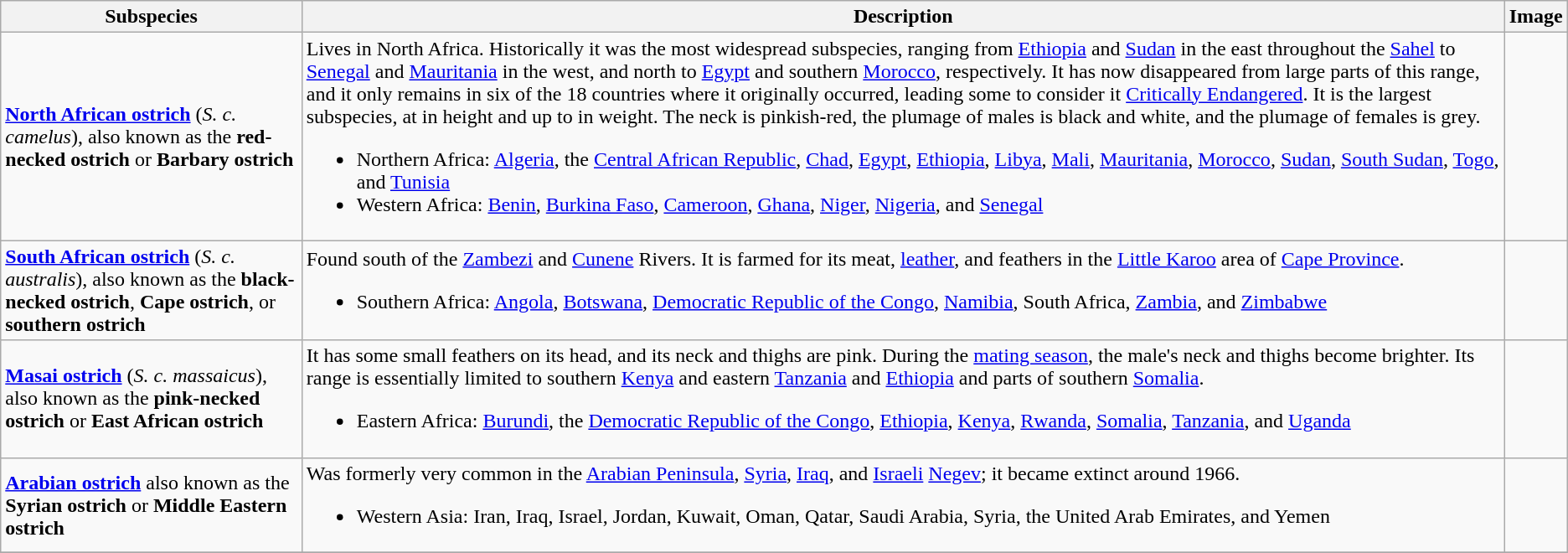<table class="wikitable">
<tr>
<th>Subspecies</th>
<th>Description</th>
<th>Image</th>
</tr>
<tr>
<td><strong><a href='#'>North African ostrich</a></strong> (<em>S. c. camelus</em>), also known as the <strong>red-necked ostrich</strong> or <strong>Barbary ostrich</strong></td>
<td>Lives in North Africa. Historically it was the most widespread subspecies, ranging from <a href='#'>Ethiopia</a> and <a href='#'>Sudan</a> in the east throughout the <a href='#'>Sahel</a> to <a href='#'>Senegal</a> and <a href='#'>Mauritania</a> in the west, and north to <a href='#'>Egypt</a> and southern <a href='#'>Morocco</a>, respectively. It has now disappeared from large parts of this range, and it only remains in six of the 18 countries where it originally occurred, leading some to consider it <a href='#'>Critically Endangered</a>. It is the largest subspecies, at  in height and up to  in weight. The neck is pinkish-red, the plumage of males is black and white, and the plumage of females is grey.<br><ul><li>Northern Africa: <a href='#'>Algeria</a>, the <a href='#'>Central African Republic</a>, <a href='#'>Chad</a>, <a href='#'>Egypt</a>, <a href='#'>Ethiopia</a>, <a href='#'>Libya</a>, <a href='#'>Mali</a>, <a href='#'>Mauritania</a>, <a href='#'>Morocco</a>, <a href='#'>Sudan</a>, <a href='#'>South Sudan</a>, <a href='#'>Togo</a>, and <a href='#'>Tunisia</a></li><li>Western Africa: <a href='#'>Benin</a>, <a href='#'>Burkina Faso</a>, <a href='#'>Cameroon</a>, <a href='#'>Ghana</a>, <a href='#'>Niger</a>, <a href='#'>Nigeria</a>, and <a href='#'>Senegal</a></li></ul></td>
<td></td>
</tr>
<tr>
<td><strong><a href='#'>South African ostrich</a></strong> (<em>S. c. australis</em>), also known as the <strong>black-necked ostrich</strong>, <strong>Cape ostrich</strong>, or <strong>southern ostrich</strong></td>
<td>Found south of the <a href='#'>Zambezi</a> and <a href='#'>Cunene</a> Rivers. It is farmed for its meat, <a href='#'>leather</a>, and feathers in the <a href='#'>Little Karoo</a> area of <a href='#'>Cape Province</a>.<br><ul><li>Southern Africa: <a href='#'>Angola</a>, <a href='#'>Botswana</a>, <a href='#'>Democratic Republic of the Congo</a>, <a href='#'>Namibia</a>, South Africa, <a href='#'>Zambia</a>, and <a href='#'>Zimbabwe</a></li></ul></td>
<td></td>
</tr>
<tr>
<td><strong><a href='#'>Masai ostrich</a></strong> (<em>S. c. massaicus</em>), also known as the <strong>pink-necked ostrich</strong> or <strong>East African ostrich</strong></td>
<td>It has some small feathers on its head, and its neck and thighs are pink. During the <a href='#'>mating season</a>, the male's neck and thighs become brighter. Its range is essentially limited to southern <a href='#'>Kenya</a> and eastern <a href='#'>Tanzania</a> and <a href='#'>Ethiopia</a> and parts of southern <a href='#'>Somalia</a>.<br><ul><li>Eastern Africa: <a href='#'>Burundi</a>, the <a href='#'>Democratic Republic of the Congo</a>, <a href='#'>Ethiopia</a>, <a href='#'>Kenya</a>, <a href='#'>Rwanda</a>, <a href='#'>Somalia</a>, <a href='#'>Tanzania</a>, and <a href='#'>Uganda</a></li></ul></td>
<td></td>
</tr>
<tr>
<td><strong><a href='#'>Arabian ostrich</a></strong>  also known as the <strong>Syrian ostrich</strong> or <strong>Middle Eastern ostrich</strong></td>
<td>Was formerly very common in the <a href='#'>Arabian Peninsula</a>, <a href='#'>Syria</a>, <a href='#'>Iraq</a>, and <a href='#'>Israeli</a> <a href='#'>Negev</a>; it became extinct around 1966.<br><ul><li>Western Asia: Iran, Iraq, Israel, Jordan, Kuwait, Oman, Qatar, Saudi Arabia, Syria, the United Arab Emirates, and Yemen</li></ul></td>
<td></td>
</tr>
<tr>
</tr>
</table>
